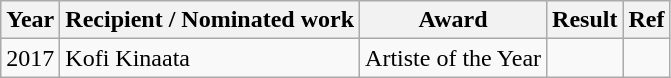<table class="wikitable">
<tr>
<th>Year</th>
<th>Recipient / Nominated work</th>
<th>Award</th>
<th>Result</th>
<th>Ref</th>
</tr>
<tr>
<td>2017</td>
<td>Kofi Kinaata</td>
<td>Artiste of the Year</td>
<td></td>
<td></td>
</tr>
</table>
